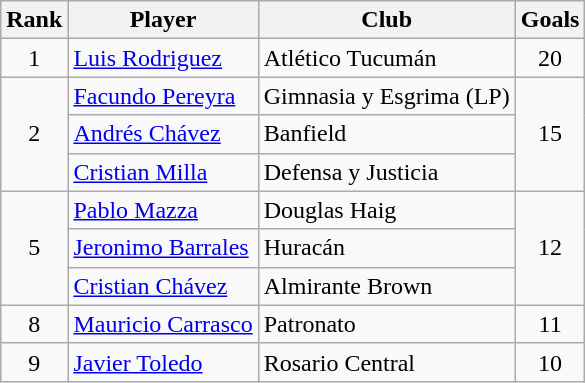<table class="wikitable" style="text-align:center">
<tr>
<th>Rank</th>
<th>Player</th>
<th>Club</th>
<th>Goals</th>
</tr>
<tr>
<td>1</td>
<td align="left"> <a href='#'>Luis Rodriguez</a></td>
<td align="left">Atlético Tucumán</td>
<td>20</td>
</tr>
<tr>
<td rowspan="3">2</td>
<td align="left"> <a href='#'>Facundo Pereyra</a></td>
<td align="left">Gimnasia y Esgrima (LP)</td>
<td rowspan="3">15</td>
</tr>
<tr>
<td align="left"> <a href='#'>Andrés Chávez</a></td>
<td align="left">Banfield</td>
</tr>
<tr>
<td align="left"> <a href='#'>Cristian Milla</a></td>
<td align="left">Defensa y Justicia</td>
</tr>
<tr>
<td rowspan="3">5</td>
<td align="left"> <a href='#'>Pablo Mazza</a></td>
<td align="left">Douglas Haig</td>
<td rowspan="3">12</td>
</tr>
<tr>
<td align="left"> <a href='#'>Jeronimo Barrales</a></td>
<td align="left">Huracán</td>
</tr>
<tr>
<td align="left"> <a href='#'>Cristian Chávez</a></td>
<td align="left">Almirante Brown</td>
</tr>
<tr>
<td>8</td>
<td align="left"> <a href='#'>Mauricio Carrasco</a></td>
<td align="left">Patronato</td>
<td>11</td>
</tr>
<tr>
<td>9</td>
<td align="left"> <a href='#'>Javier Toledo</a></td>
<td align="left">Rosario Central</td>
<td>10</td>
</tr>
</table>
